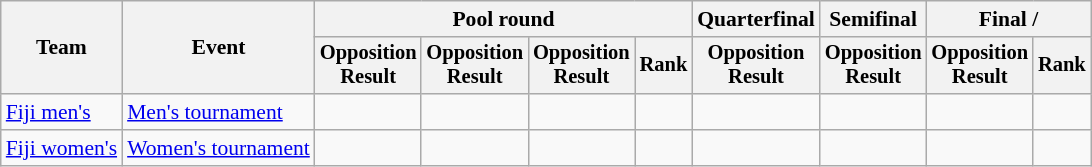<table class=wikitable style=font-size:90%;text-align:center>
<tr>
<th rowspan=2>Team</th>
<th rowspan=2>Event</th>
<th colspan=4>Pool round</th>
<th>Quarterfinal</th>
<th>Semifinal</th>
<th colspan=2>Final / </th>
</tr>
<tr style=font-size:95%>
<th>Opposition<br>Result</th>
<th>Opposition<br>Result</th>
<th>Opposition<br>Result</th>
<th>Rank</th>
<th>Opposition<br>Result</th>
<th>Opposition<br>Result</th>
<th>Opposition<br>Result</th>
<th>Rank</th>
</tr>
<tr>
<td align=left><a href='#'>Fiji men's</a></td>
<td align=left><a href='#'>Men's tournament</a></td>
<td><br></td>
<td><br></td>
<td></td>
<td></td>
<td></td>
<td></td>
<td></td>
<td></td>
</tr>
<tr>
<td align=left><a href='#'>Fiji women's</a></td>
<td align=left><a href='#'>Women's tournament</a></td>
<td><br></td>
<td><br></td>
<td><br></td>
<td></td>
<td></td>
<td></td>
<td></td>
<td></td>
</tr>
</table>
